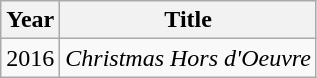<table class="wikitable">
<tr>
<th>Year</th>
<th>Title</th>
</tr>
<tr>
<td>2016</td>
<td><em>Christmas Hors d'Oeuvre</em></td>
</tr>
</table>
